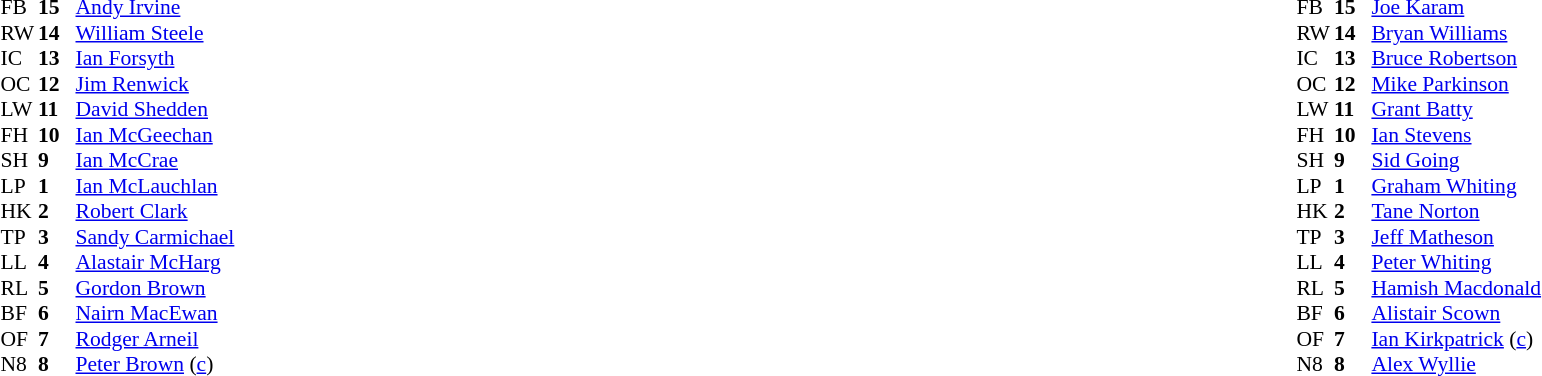<table width="100%">
<tr>
<td valign="top" width="50%"><br><table style="font-size: 90%" cellspacing="0" cellpadding="0">
<tr>
<th width="25"></th>
<th width="25"></th>
</tr>
<tr>
<td>FB</td>
<td><strong>15</strong></td>
<td><a href='#'>Andy Irvine</a></td>
</tr>
<tr>
<td>RW</td>
<td><strong>14</strong></td>
<td><a href='#'>William Steele</a></td>
</tr>
<tr>
<td>IC</td>
<td><strong>13</strong></td>
<td><a href='#'>Ian Forsyth</a></td>
</tr>
<tr>
<td>OC</td>
<td><strong>12</strong></td>
<td><a href='#'>Jim Renwick</a></td>
</tr>
<tr>
<td>LW</td>
<td><strong>11</strong></td>
<td><a href='#'>David Shedden</a></td>
</tr>
<tr>
<td>FH</td>
<td><strong>10</strong></td>
<td><a href='#'>Ian McGeechan</a></td>
</tr>
<tr>
<td>SH</td>
<td><strong>9</strong></td>
<td><a href='#'>Ian McCrae</a></td>
</tr>
<tr>
<td>LP</td>
<td><strong>1</strong></td>
<td><a href='#'>Ian McLauchlan</a></td>
</tr>
<tr>
<td>HK</td>
<td><strong>2</strong></td>
<td><a href='#'>Robert Clark</a></td>
</tr>
<tr>
<td>TP</td>
<td><strong>3</strong></td>
<td><a href='#'>Sandy Carmichael</a></td>
</tr>
<tr>
<td>LL</td>
<td><strong>4</strong></td>
<td><a href='#'>Alastair McHarg</a></td>
</tr>
<tr>
<td>RL</td>
<td><strong>5</strong></td>
<td><a href='#'>Gordon Brown</a></td>
</tr>
<tr>
<td>BF</td>
<td><strong>6</strong></td>
<td><a href='#'>Nairn MacEwan</a></td>
</tr>
<tr>
<td>OF</td>
<td><strong>7</strong></td>
<td><a href='#'>Rodger Arneil</a></td>
</tr>
<tr>
<td>N8</td>
<td><strong>8</strong></td>
<td><a href='#'>Peter Brown</a> (<a href='#'>c</a>)</td>
</tr>
</table>
</td>
<td valign="top"></td>
<td valign="top" width="50%"><br><table style="font-size: 90%" cellspacing="0" cellpadding="0" align="center">
<tr>
<th width="25"></th>
<th width="25"></th>
</tr>
<tr>
<td>FB</td>
<td><strong>15</strong></td>
<td><a href='#'>Joe Karam</a></td>
</tr>
<tr>
<td>RW</td>
<td><strong>14</strong></td>
<td><a href='#'>Bryan Williams</a></td>
</tr>
<tr>
<td>IC</td>
<td><strong>13</strong></td>
<td><a href='#'>Bruce Robertson</a></td>
</tr>
<tr>
<td>OC</td>
<td><strong>12</strong></td>
<td><a href='#'>Mike Parkinson</a></td>
</tr>
<tr>
<td>LW</td>
<td><strong>11</strong></td>
<td><a href='#'>Grant Batty</a></td>
</tr>
<tr>
<td>FH</td>
<td><strong>10</strong></td>
<td><a href='#'>Ian Stevens</a></td>
</tr>
<tr>
<td>SH</td>
<td><strong>9</strong></td>
<td><a href='#'>Sid Going</a></td>
</tr>
<tr>
<td>LP</td>
<td><strong>1</strong></td>
<td><a href='#'>Graham Whiting</a></td>
</tr>
<tr>
<td>HK</td>
<td><strong>2</strong></td>
<td><a href='#'>Tane Norton</a></td>
</tr>
<tr>
<td>TP</td>
<td><strong>3</strong></td>
<td><a href='#'>Jeff Matheson</a></td>
</tr>
<tr>
<td>LL</td>
<td><strong>4</strong></td>
<td><a href='#'>Peter Whiting</a></td>
</tr>
<tr>
<td>RL</td>
<td><strong>5</strong></td>
<td><a href='#'>Hamish Macdonald</a></td>
</tr>
<tr>
<td>BF</td>
<td><strong>6</strong></td>
<td><a href='#'>Alistair Scown</a></td>
</tr>
<tr>
<td>OF</td>
<td><strong>7</strong></td>
<td><a href='#'>Ian Kirkpatrick</a> (<a href='#'>c</a>)</td>
</tr>
<tr>
<td>N8</td>
<td><strong>8</strong></td>
<td><a href='#'>Alex Wyllie</a></td>
</tr>
</table>
</td>
</tr>
</table>
